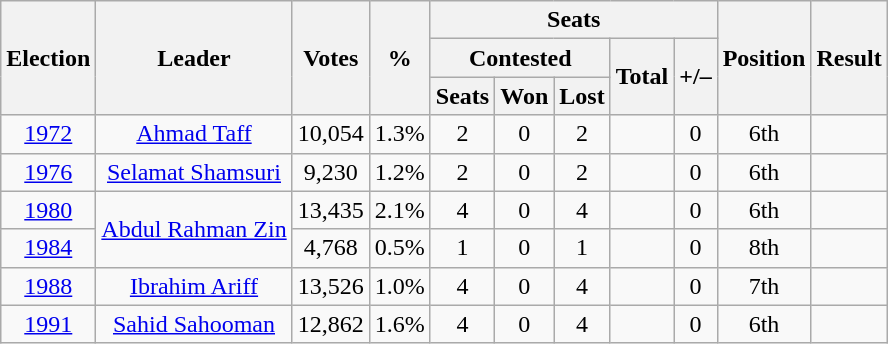<table class=wikitable style="text-align: center;">
<tr>
<th rowspan=3>Election</th>
<th rowspan=3>Leader</th>
<th rowspan=3>Votes</th>
<th rowspan=3>%</th>
<th colspan=5>Seats</th>
<th rowspan=3>Position</th>
<th rowspan=3>Result</th>
</tr>
<tr>
<th colspan=3>Contested</th>
<th rowspan=2>Total</th>
<th rowspan=2>+/–</th>
</tr>
<tr>
<th>Seats</th>
<th>Won</th>
<th>Lost</th>
</tr>
<tr>
<td><a href='#'>1972</a></td>
<td rowspan=1><a href='#'>Ahmad Taff</a></td>
<td>10,054</td>
<td>1.3%</td>
<td>2</td>
<td>0</td>
<td>2</td>
<td></td>
<td> 0</td>
<td> 6th</td>
<td></td>
</tr>
<tr>
<td><a href='#'>1976</a></td>
<td rowspan=1><a href='#'>Selamat Shamsuri</a></td>
<td>9,230</td>
<td> 1.2%</td>
<td>2</td>
<td>0</td>
<td>2</td>
<td></td>
<td> 0</td>
<td> 6th</td>
<td></td>
</tr>
<tr>
<td><a href='#'>1980</a></td>
<td rowspan=2><a href='#'>Abdul Rahman Zin</a></td>
<td>13,435</td>
<td> 2.1%</td>
<td>4</td>
<td>0</td>
<td>4</td>
<td></td>
<td> 0</td>
<td> 6th</td>
<td></td>
</tr>
<tr>
<td><a href='#'>1984</a></td>
<td>4,768</td>
<td> 0.5%</td>
<td>1</td>
<td>0</td>
<td>1</td>
<td></td>
<td> 0</td>
<td> 8th</td>
<td></td>
</tr>
<tr>
<td><a href='#'>1988</a></td>
<td rowspan=1><a href='#'>Ibrahim Ariff</a></td>
<td>13,526</td>
<td> 1.0%</td>
<td>4</td>
<td>0</td>
<td>4</td>
<td></td>
<td> 0</td>
<td> 7th</td>
<td></td>
</tr>
<tr>
<td><a href='#'>1991</a></td>
<td rowspan=1><a href='#'>Sahid Sahooman</a></td>
<td>12,862</td>
<td> 1.6%</td>
<td>4</td>
<td>0</td>
<td>4</td>
<td></td>
<td> 0</td>
<td> 6th</td>
<td></td>
</tr>
</table>
